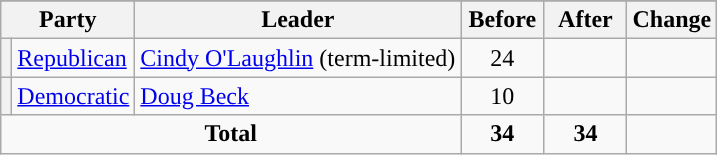<table class="wikitable" style="text-align:center;">
<tr>
</tr>
<tr>
<th colspan="2">Party</th>
<th>Leader</th>
<th style="width:3em">Before</th>
<th style="width:3em">After</th>
<th style="width:3em">Change</th>
</tr>
<tr>
<th style="background-color:"></th>
<td style="text-align:left;"><a href='#'>Republican</a></td>
<td style="text-align:left;"><a href='#'>Cindy O'Laughlin</a> (term-limited)</td>
<td>24</td>
<td></td>
<td></td>
</tr>
<tr>
<th style="background-color:"></th>
<td style="text-align:left;"><a href='#'>Democratic</a></td>
<td style="text-align:left;"><a href='#'>Doug Beck</a></td>
<td>10</td>
<td></td>
<td></td>
</tr>
<tr>
<td colspan="3"><strong>Total</strong></td>
<td><strong>34</strong></td>
<td><strong>34</strong></td>
<td></td>
</tr>
</table>
